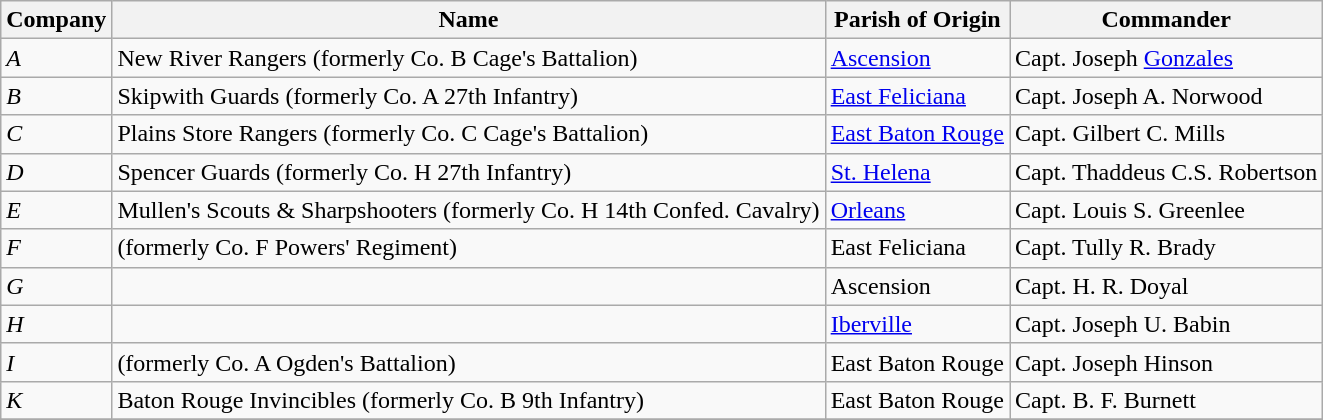<table class="wikitable">
<tr>
<th>Company</th>
<th>Name</th>
<th>Parish of Origin</th>
<th>Commander</th>
</tr>
<tr>
<td><em>A</em></td>
<td>New River Rangers (formerly Co. B Cage's Battalion)</td>
<td><a href='#'>Ascension</a></td>
<td>Capt. Joseph <a href='#'>Gonzales</a></td>
</tr>
<tr>
<td><em>B</em></td>
<td>Skipwith Guards (formerly Co. A 27th Infantry)</td>
<td><a href='#'>East Feliciana</a></td>
<td>Capt. Joseph A. Norwood</td>
</tr>
<tr>
<td><em>C</em></td>
<td>Plains Store Rangers (formerly Co. C Cage's Battalion)</td>
<td><a href='#'>East Baton Rouge</a></td>
<td>Capt. Gilbert C. Mills</td>
</tr>
<tr>
<td><em>D</em></td>
<td>Spencer Guards (formerly Co. H 27th Infantry)</td>
<td><a href='#'>St. Helena</a></td>
<td>Capt. Thaddeus C.S. Robertson</td>
</tr>
<tr>
<td><em>E</em></td>
<td>Mullen's Scouts & Sharpshooters (formerly Co. H 14th Confed. Cavalry)</td>
<td><a href='#'>Orleans</a></td>
<td>Capt. Louis S. Greenlee</td>
</tr>
<tr>
<td><em>F</em></td>
<td>(formerly Co. F Powers' Regiment)</td>
<td>East Feliciana</td>
<td>Capt. Tully R. Brady</td>
</tr>
<tr>
<td><em>G</em></td>
<td></td>
<td>Ascension</td>
<td>Capt. H. R. Doyal</td>
</tr>
<tr>
<td><em>H</em></td>
<td></td>
<td><a href='#'>Iberville</a></td>
<td>Capt. Joseph U. Babin</td>
</tr>
<tr>
<td><em>I</em></td>
<td>(formerly Co. A Ogden's Battalion)</td>
<td>East Baton Rouge</td>
<td>Capt. Joseph Hinson</td>
</tr>
<tr>
<td><em>K</em></td>
<td>Baton Rouge Invincibles (formerly Co. B 9th Infantry)</td>
<td>East Baton Rouge</td>
<td>Capt. B. F. Burnett</td>
</tr>
<tr>
</tr>
</table>
